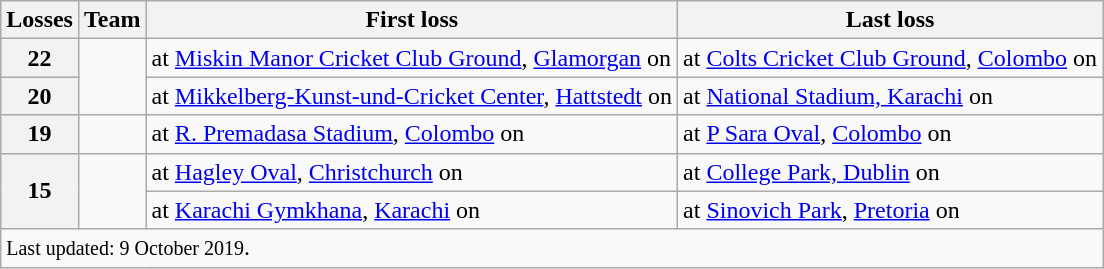<table class="wikitable">
<tr>
<th scope="col">Losses</th>
<th scope="col">Team</th>
<th scope="col">First loss</th>
<th scope="col">Last loss</th>
</tr>
<tr>
<th scope="row">22</th>
<td rowspan=2></td>
<td> at <a href='#'>Miskin Manor Cricket Club Ground</a>, <a href='#'>Glamorgan</a> on </td>
<td> at <a href='#'>Colts Cricket Club Ground</a>, <a href='#'>Colombo</a> on </td>
</tr>
<tr>
<th scope="row">20</th>
<td> at <a href='#'>Mikkelberg-Kunst-und-Cricket Center</a>, <a href='#'>Hattstedt</a> on </td>
<td> at <a href='#'>National Stadium, Karachi</a> on </td>
</tr>
<tr>
<th scope="row">19</th>
<td></td>
<td> at <a href='#'>R. Premadasa Stadium</a>, <a href='#'>Colombo</a> on </td>
<td> at <a href='#'>P Sara Oval</a>, <a href='#'>Colombo</a> on </td>
</tr>
<tr>
<th scope="row" rowspan=2>15</th>
<td rowspan=2></td>
<td> at <a href='#'>Hagley Oval</a>, <a href='#'>Christchurch</a> on </td>
<td> at <a href='#'>College Park, Dublin</a> on </td>
</tr>
<tr>
<td> at <a href='#'>Karachi Gymkhana</a>, <a href='#'>Karachi</a> on </td>
<td> at <a href='#'>Sinovich Park</a>, <a href='#'>Pretoria</a> on </td>
</tr>
<tr>
<td scope=row colspan=4><small>Last updated: 9 October 2019</small>.</td>
</tr>
</table>
